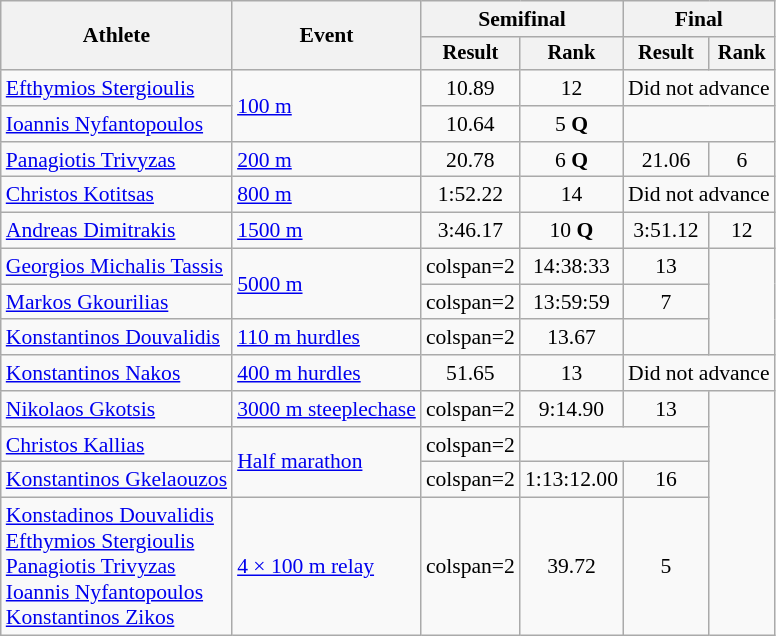<table class="wikitable" style="font-size:90%">
<tr>
<th rowspan="2">Athlete</th>
<th rowspan="2">Event</th>
<th colspan="2">Semifinal</th>
<th colspan="2">Final</th>
</tr>
<tr style="font-size:95%">
<th>Result</th>
<th>Rank</th>
<th>Result</th>
<th>Rank</th>
</tr>
<tr align=center>
<td align=left><a href='#'>Efthymios Stergioulis</a></td>
<td align=left rowspan=2><a href='#'>100 m</a></td>
<td>10.89</td>
<td>12</td>
<td colspan=2>Did not advance</td>
</tr>
<tr align=center>
<td align=left><a href='#'>Ioannis Nyfantopoulos</a></td>
<td>10.64</td>
<td>5 <strong>Q</strong></td>
<td colspan=2></td>
</tr>
<tr align=center>
<td align=left><a href='#'>Panagiotis Trivyzas</a></td>
<td align=left><a href='#'>200 m</a></td>
<td>20.78</td>
<td>6 <strong>Q</strong></td>
<td>21.06</td>
<td>6</td>
</tr>
<tr align=center>
<td align=left><a href='#'>Christos Kotitsas</a></td>
<td align=left><a href='#'>800 m</a></td>
<td>1:52.22</td>
<td>14</td>
<td colspan=2>Did not advance</td>
</tr>
<tr align=center>
<td align=left><a href='#'>Andreas Dimitrakis</a></td>
<td align=left><a href='#'>1500 m</a></td>
<td>3:46.17</td>
<td>10 <strong>Q</strong></td>
<td>3:51.12</td>
<td>12</td>
</tr>
<tr align=center>
<td align=left><a href='#'>Georgios Michalis Tassis</a></td>
<td align=left rowspan=2><a href='#'>5000 m</a></td>
<td>colspan=2 </td>
<td>14:38:33</td>
<td>13</td>
</tr>
<tr align=center>
<td align=left><a href='#'>Markos Gkourilias</a></td>
<td>colspan=2 </td>
<td>13:59:59</td>
<td>7</td>
</tr>
<tr align=center>
<td align=left><a href='#'>Konstantinos Douvalidis</a></td>
<td align=left><a href='#'>110 m hurdles</a></td>
<td>colspan=2 </td>
<td>13.67</td>
<td></td>
</tr>
<tr align=center>
<td align=left><a href='#'>Konstantinos Nakos</a></td>
<td align=left><a href='#'>400 m hurdles</a></td>
<td>51.65</td>
<td>13</td>
<td colspan=2>Did not advance</td>
</tr>
<tr align=center>
<td align=left><a href='#'>Nikolaos Gkotsis</a></td>
<td align=left><a href='#'>3000 m steeplechase</a></td>
<td>colspan=2 </td>
<td>9:14.90</td>
<td>13</td>
</tr>
<tr align=center>
<td align=left><a href='#'>Christos Kallias</a></td>
<td align=left rowspan=2><a href='#'>Half marathon</a></td>
<td>colspan=2 </td>
<td colspan=2></td>
</tr>
<tr align=center>
<td align=left><a href='#'>Konstantinos Gkelaouzos</a></td>
<td>colspan=2 </td>
<td>1:13:12.00</td>
<td>16</td>
</tr>
<tr align=center>
<td align=left><a href='#'>Konstadinos Douvalidis</a><br><a href='#'>Efthymios Stergioulis</a><br><a href='#'>Panagiotis Trivyzas</a><br><a href='#'>Ioannis Nyfantopoulos</a><br><a href='#'>Konstantinos Zikos</a></td>
<td align=left><a href='#'>4 × 100 m relay</a></td>
<td>colspan=2 </td>
<td>39.72</td>
<td>5</td>
</tr>
</table>
